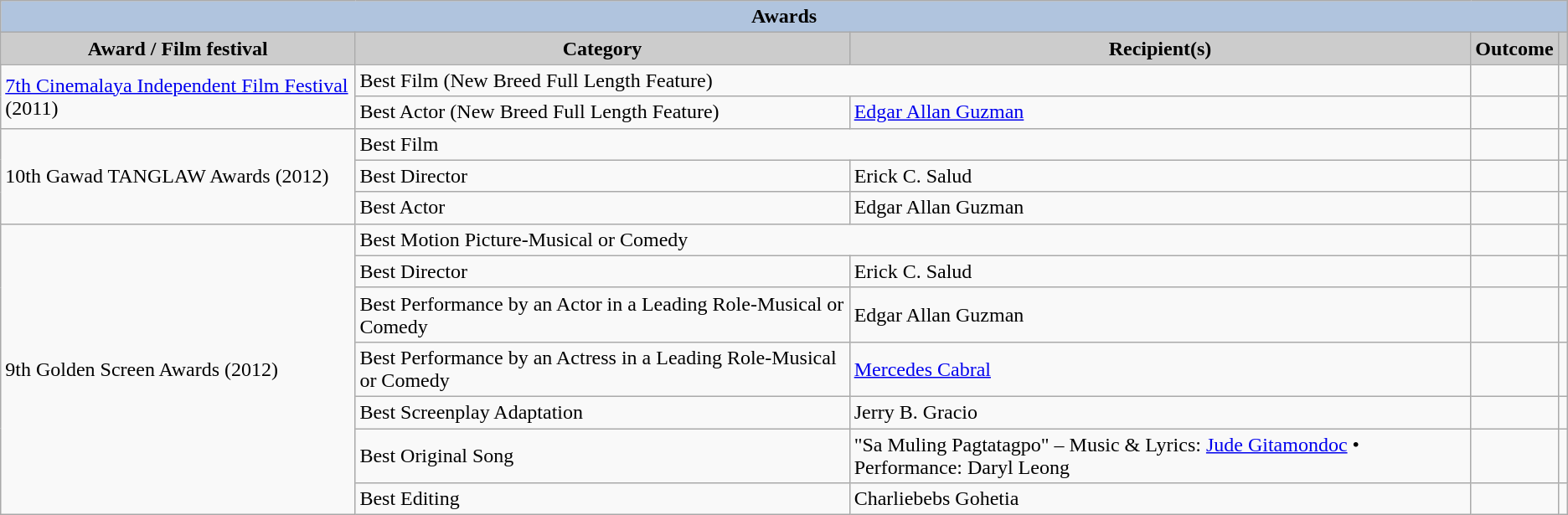<table class="wikitable">
<tr style="text-align:center;">
<th colspan=5 style="background:#B0C4DE;">Awards</th>
</tr>
<tr style="text-align:center;">
<th style="background:#ccc;">Award / Film festival</th>
<th style="background:#ccc;">Category</th>
<th style="background:#ccc;">Recipient(s)</th>
<th style="background:#ccc;">Outcome</th>
<th style="background:#ccc;"></th>
</tr>
<tr>
<td rowspan="2"><a href='#'>7th Cinemalaya Independent Film Festival</a> (2011)</td>
<td colspan="2">Best Film (New Breed Full Length Feature)</td>
<td></td>
<td style="text-align:center;"></td>
</tr>
<tr>
<td>Best Actor (New Breed Full Length Feature)</td>
<td><a href='#'>Edgar Allan Guzman</a></td>
<td></td>
<td style="text-align:center;"></td>
</tr>
<tr>
<td rowspan="3">10th Gawad TANGLAW Awards (2012)</td>
<td colspan="2">Best Film</td>
<td></td>
<td style="text-align:center;"></td>
</tr>
<tr>
<td>Best Director</td>
<td>Erick C. Salud</td>
<td></td>
<td style="text-align:center;"></td>
</tr>
<tr>
<td>Best Actor</td>
<td>Edgar Allan Guzman</td>
<td></td>
<td style="text-align:center;"></td>
</tr>
<tr>
<td rowspan="7">9th Golden Screen Awards (2012)</td>
<td colspan="2">Best Motion Picture-Musical or Comedy</td>
<td></td>
<td style="text-align:center;"></td>
</tr>
<tr>
<td>Best Director</td>
<td>Erick C. Salud</td>
<td></td>
<td style="text-align:center;"></td>
</tr>
<tr>
<td>Best Performance by an Actor in a Leading Role-Musical or Comedy</td>
<td>Edgar Allan Guzman</td>
<td></td>
<td style="text-align:center;"></td>
</tr>
<tr>
<td>Best Performance by an Actress in a Leading Role-Musical or Comedy</td>
<td><a href='#'>Mercedes Cabral</a></td>
<td></td>
<td style="text-align:center;"></td>
</tr>
<tr>
<td>Best Screenplay Adaptation</td>
<td>Jerry B. Gracio</td>
<td></td>
<td style="text-align:center;"></td>
</tr>
<tr>
<td>Best Original Song</td>
<td>"Sa Muling Pagtatagpo" – Music & Lyrics: <a href='#'>Jude Gitamondoc</a> •  Performance: Daryl Leong</td>
<td></td>
<td style="text-align:center;"></td>
</tr>
<tr>
<td>Best Editing</td>
<td>Charliebebs Gohetia</td>
<td></td>
<td style="text-align:center;"></td>
</tr>
</table>
